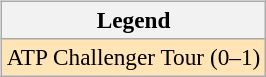<table>
<tr valign=top>
<td><br><table class="wikitable" style=font-size:97%>
<tr>
<th>Legend</th>
</tr>
<tr style="background:moccasin;">
<td>ATP Challenger Tour (0–1)</td>
</tr>
</table>
</td>
<td></td>
</tr>
</table>
